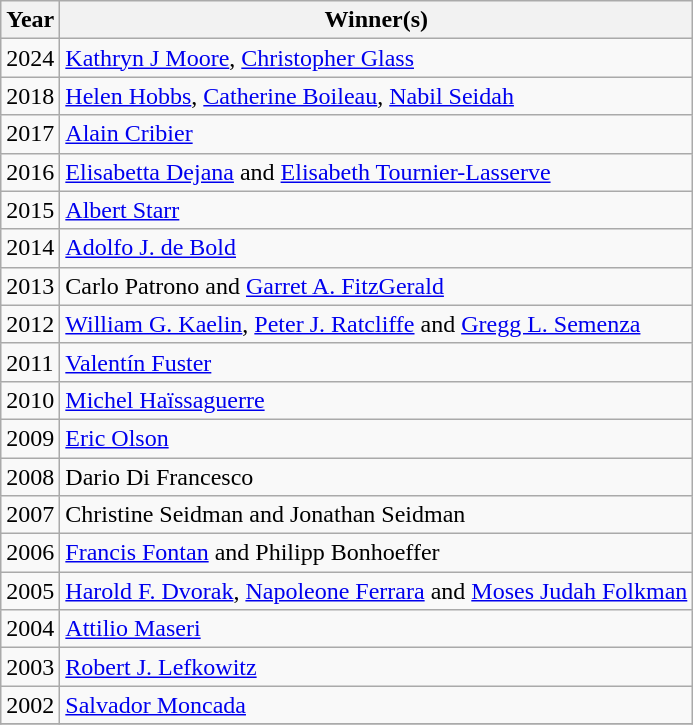<table class="wikitable">
<tr>
<th>Year</th>
<th>Winner(s)</th>
</tr>
<tr>
<td>2024</td>
<td><a href='#'>Kathryn J Moore</a>, <a href='#'>Christopher Glass</a></td>
</tr>
<tr>
<td>2018</td>
<td><a href='#'>Helen Hobbs</a>, <a href='#'>Catherine Boileau</a>, <a href='#'>Nabil Seidah</a></td>
</tr>
<tr>
<td>2017</td>
<td><a href='#'>Alain Cribier</a></td>
</tr>
<tr>
<td>2016</td>
<td><a href='#'>Elisabetta Dejana</a> and <a href='#'>Elisabeth Tournier-Lasserve</a></td>
</tr>
<tr>
<td>2015</td>
<td><a href='#'>Albert Starr</a></td>
</tr>
<tr>
<td>2014</td>
<td><a href='#'>Adolfo J. de Bold</a></td>
</tr>
<tr>
<td>2013</td>
<td>Carlo Patrono and <a href='#'>Garret A. FitzGerald</a></td>
</tr>
<tr>
<td>2012</td>
<td><a href='#'>William G. Kaelin</a>, <a href='#'>Peter J. Ratcliffe</a> and <a href='#'>Gregg L. Semenza</a></td>
</tr>
<tr>
<td>2011</td>
<td><a href='#'>Valentín Fuster</a></td>
</tr>
<tr>
<td>2010</td>
<td><a href='#'>Michel Haïssaguerre</a></td>
</tr>
<tr>
<td>2009</td>
<td><a href='#'>Eric Olson</a></td>
</tr>
<tr>
<td>2008</td>
<td>Dario Di Francesco</td>
</tr>
<tr>
<td>2007</td>
<td>Christine Seidman and Jonathan Seidman</td>
</tr>
<tr>
<td>2006</td>
<td><a href='#'>Francis Fontan</a> and Philipp Bonhoeffer</td>
</tr>
<tr>
<td>2005</td>
<td><a href='#'>Harold F. Dvorak</a>, <a href='#'>Napoleone Ferrara</a> and <a href='#'>Moses Judah Folkman</a></td>
</tr>
<tr>
<td>2004</td>
<td><a href='#'>Attilio Maseri</a></td>
</tr>
<tr>
<td>2003</td>
<td><a href='#'>Robert J. Lefkowitz</a></td>
</tr>
<tr>
<td>2002</td>
<td><a href='#'>Salvador Moncada</a></td>
</tr>
<tr>
</tr>
</table>
